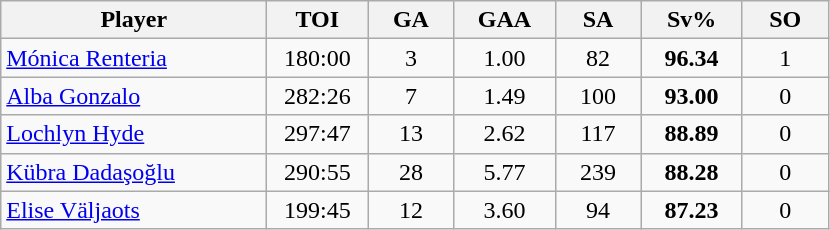<table class="wikitable sortable" style="text-align:center;">
<tr>
<th style="width:170px;">Player</th>
<th style="width:60px;">TOI</th>
<th style="width:50px;">GA</th>
<th style="width:60px;">GAA</th>
<th style="width:50px;">SA</th>
<th style="width:60px;">Sv%</th>
<th style="width:50px;">SO</th>
</tr>
<tr>
<td style="text-align:left;"> <a href='#'>Mónica Renteria</a></td>
<td>180:00</td>
<td>3</td>
<td>1.00</td>
<td>82</td>
<td><strong>96.34</strong></td>
<td>1</td>
</tr>
<tr>
<td style="text-align:left;"> <a href='#'>Alba Gonzalo</a></td>
<td>282:26</td>
<td>7</td>
<td>1.49</td>
<td>100</td>
<td><strong>93.00</strong></td>
<td>0</td>
</tr>
<tr>
<td style="text-align:left;"> <a href='#'>Lochlyn Hyde</a></td>
<td>297:47</td>
<td>13</td>
<td>2.62</td>
<td>117</td>
<td><strong>88.89</strong></td>
<td>0</td>
</tr>
<tr>
<td style="text-align:left;"> <a href='#'>Kübra Dadaşoğlu</a></td>
<td>290:55</td>
<td>28</td>
<td>5.77</td>
<td>239</td>
<td><strong>88.28</strong></td>
<td>0</td>
</tr>
<tr>
<td style="text-align:left;"> <a href='#'>Elise Väljaots</a></td>
<td>199:45</td>
<td>12</td>
<td>3.60</td>
<td>94</td>
<td><strong>87.23</strong></td>
<td>0</td>
</tr>
</table>
